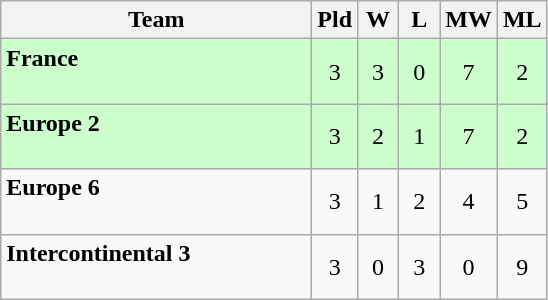<table class="wikitable" style="text-align:center">
<tr>
<th width=200>Team</th>
<th width=20>Pld</th>
<th width=20>W</th>
<th width=20>L</th>
<th width=20>MW</th>
<th width=20>ML</th>
</tr>
<tr bgcolor="ccffcc">
<td style="text-align:left"><strong>France</strong><br><br></td>
<td>3</td>
<td>3</td>
<td>0</td>
<td>7</td>
<td>2</td>
</tr>
<tr bgcolor="ccffcc">
<td style="text-align:left"><strong>Europe 2</strong><br><br></td>
<td>3</td>
<td>2</td>
<td>1</td>
<td>7</td>
<td>2</td>
</tr>
<tr>
<td style="text-align:left"><strong>Europe 6</strong><br><br></td>
<td>3</td>
<td>1</td>
<td>2</td>
<td>4</td>
<td>5</td>
</tr>
<tr>
<td style="text-align:left"><strong>Intercontinental 3</strong><br><br></td>
<td>3</td>
<td>0</td>
<td>3</td>
<td>0</td>
<td>9</td>
</tr>
</table>
